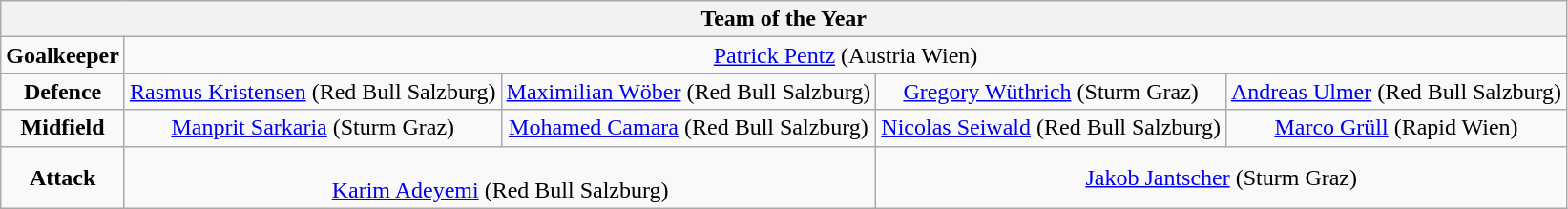<table class="wikitable" style="text-align:center">
<tr>
<th colspan="13">Team of the Year</th>
</tr>
<tr>
<td><strong>Goalkeeper</strong></td>
<td colspan="4"> <a href='#'>Patrick Pentz</a> (Austria Wien)</td>
</tr>
<tr>
<td><strong>Defence</strong></td>
<td> <a href='#'>Rasmus Kristensen</a> (Red Bull Salzburg)</td>
<td> <a href='#'>Maximilian Wöber</a>  (Red Bull Salzburg)</td>
<td> <a href='#'>Gregory Wüthrich</a> (Sturm Graz)</td>
<td> <a href='#'>Andreas Ulmer</a> (Red Bull Salzburg)</td>
</tr>
<tr>
<td><strong>Midfield</strong></td>
<td> <a href='#'>Manprit Sarkaria</a> (Sturm Graz)</td>
<td> <a href='#'>Mohamed Camara</a> (Red Bull Salzburg)</td>
<td> <a href='#'>Nicolas Seiwald</a> (Red Bull Salzburg)</td>
<td> <a href='#'>Marco Grüll</a> (Rapid Wien)</td>
</tr>
<tr>
<td><strong>Attack</strong></td>
<td colspan="2.5"><br> <a href='#'>Karim Adeyemi</a> (Red Bull Salzburg)</td>
<td colspan="2.5"> <a href='#'>Jakob Jantscher</a> (Sturm Graz)</td>
</tr>
</table>
